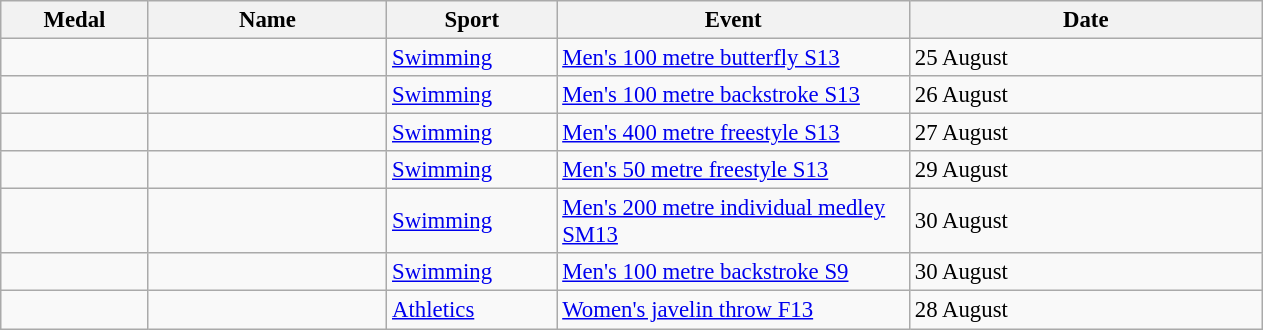<table class="wikitable sortable" style="font-size:95%">
<tr>
<th style="width:6em">Medal</th>
<th style="width:10em">Name</th>
<th style="width:7em">Sport</th>
<th style="width:15em">Event</th>
<th style="width:15em">Date</th>
</tr>
<tr>
<td></td>
<td></td>
<td><a href='#'>Swimming</a></td>
<td><a href='#'>Men's 100 metre butterfly S13</a></td>
<td>25 August</td>
</tr>
<tr>
<td></td>
<td></td>
<td><a href='#'>Swimming</a></td>
<td><a href='#'>Men's 100 metre backstroke S13</a></td>
<td>26 August</td>
</tr>
<tr>
<td></td>
<td></td>
<td><a href='#'>Swimming</a></td>
<td><a href='#'>Men's 400 metre freestyle S13</a></td>
<td>27 August</td>
</tr>
<tr>
<td></td>
<td></td>
<td><a href='#'>Swimming</a></td>
<td><a href='#'>Men's 50 metre freestyle S13</a></td>
<td>29 August</td>
</tr>
<tr>
<td></td>
<td></td>
<td><a href='#'>Swimming</a></td>
<td><a href='#'>Men's 200 metre individual medley SM13</a></td>
<td>30 August</td>
</tr>
<tr>
<td></td>
<td></td>
<td><a href='#'>Swimming</a></td>
<td><a href='#'>Men's 100 metre backstroke S9</a></td>
<td>30 August</td>
</tr>
<tr>
<td></td>
<td></td>
<td><a href='#'>Athletics</a></td>
<td><a href='#'>Women's javelin throw F13</a></td>
<td>28 August</td>
</tr>
</table>
